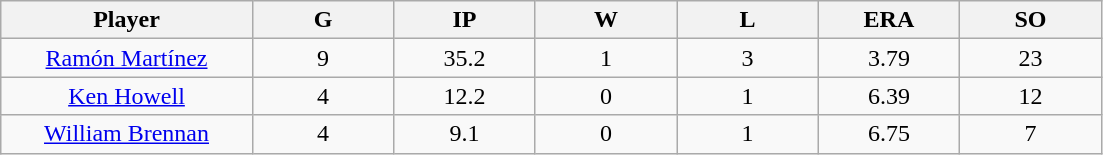<table class="wikitable sortable">
<tr>
<th bgcolor="#DDDDFF" width="16%">Player</th>
<th bgcolor="#DDDDFF" width="9%">G</th>
<th bgcolor="#DDDDFF" width="9%">IP</th>
<th bgcolor="#DDDDFF" width="9%">W</th>
<th bgcolor="#DDDDFF" width="9%">L</th>
<th bgcolor="#DDDDFF" width="9%">ERA</th>
<th bgcolor="#DDDDFF" width="9%">SO</th>
</tr>
<tr align="center">
<td><a href='#'>Ramón Martínez</a></td>
<td>9</td>
<td>35.2</td>
<td>1</td>
<td>3</td>
<td>3.79</td>
<td>23</td>
</tr>
<tr align="center">
<td><a href='#'>Ken Howell</a></td>
<td>4</td>
<td>12.2</td>
<td>0</td>
<td>1</td>
<td>6.39</td>
<td>12</td>
</tr>
<tr align="center">
<td><a href='#'>William Brennan</a></td>
<td>4</td>
<td>9.1</td>
<td>0</td>
<td>1</td>
<td>6.75</td>
<td>7</td>
</tr>
</table>
